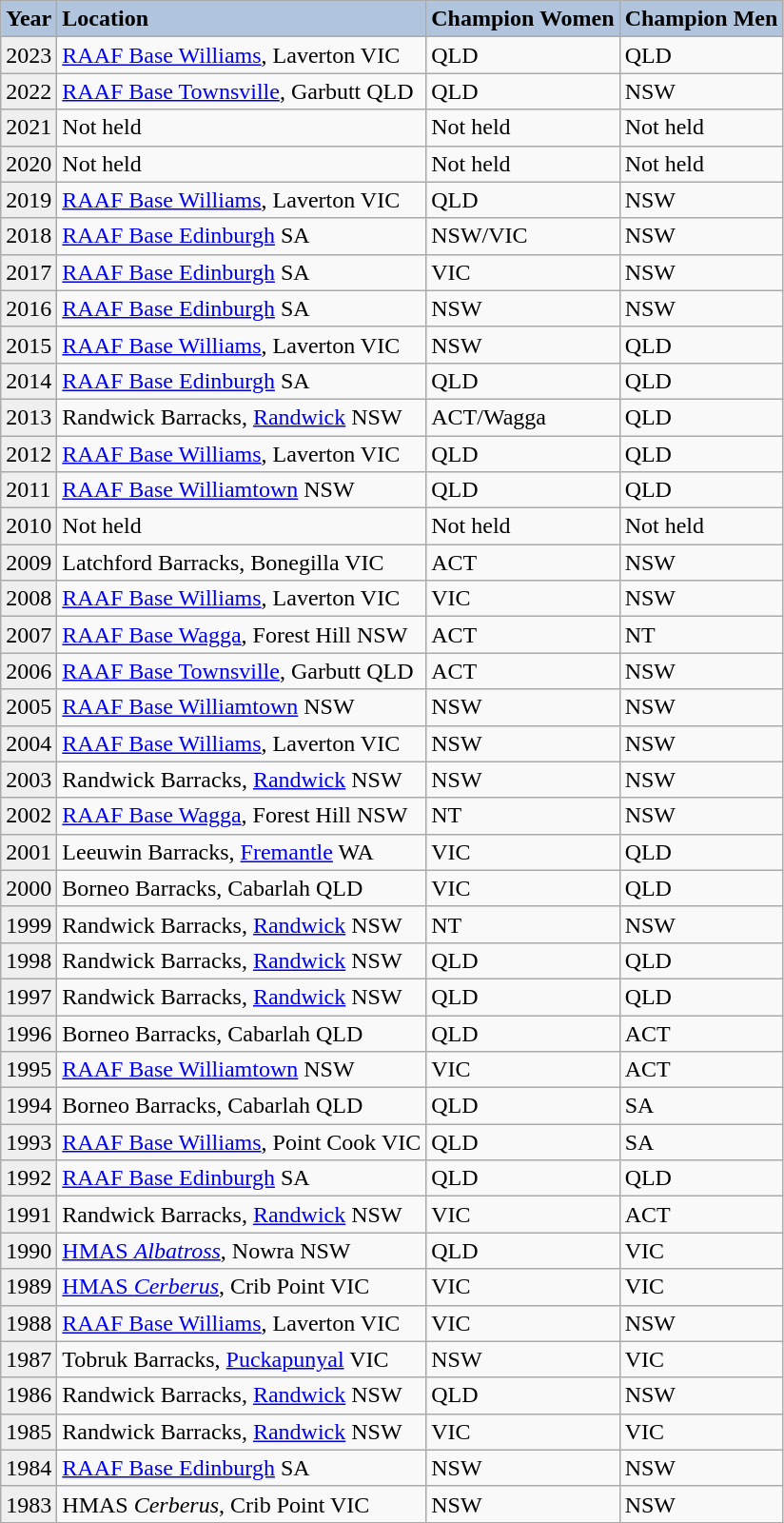<table class="wikitable">
<tr align=left>
<td bgcolor=lightsteelblue><strong>Year</strong></td>
<td bgcolor=lightsteelblue><strong>Location</strong></td>
<td bgcolor=lightsteelblue><strong>Champion Women</strong></td>
<td bgcolor=lightsteelblue><strong>Champion Men</strong></td>
</tr>
<tr>
<td style="background:#efefef;">2023</td>
<td><a href='#'>RAAF Base Williams</a>, Laverton VIC</td>
<td>QLD</td>
<td>QLD</td>
</tr>
<tr>
<td style="background:#efefef;">2022</td>
<td><a href='#'>RAAF Base Townsville</a>, Garbutt QLD</td>
<td>QLD</td>
<td>NSW</td>
</tr>
<tr>
<td style="background:#efefef;">2021</td>
<td>Not held</td>
<td>Not held</td>
<td>Not held</td>
</tr>
<tr>
<td style="background:#efefef;">2020</td>
<td>Not held</td>
<td>Not held</td>
<td>Not held</td>
</tr>
<tr>
<td style="background:#efefef;">2019</td>
<td><a href='#'>RAAF Base Williams</a>, Laverton VIC</td>
<td>QLD</td>
<td>NSW</td>
</tr>
<tr>
<td style="background:#efefef;">2018</td>
<td><a href='#'>RAAF Base Edinburgh</a> SA</td>
<td>NSW/VIC</td>
<td>NSW</td>
</tr>
<tr>
<td style="background:#efefef;">2017</td>
<td><a href='#'>RAAF Base Edinburgh</a> SA</td>
<td>VIC</td>
<td>NSW</td>
</tr>
<tr>
<td style="background:#efefef;">2016</td>
<td><a href='#'>RAAF Base Edinburgh</a> SA</td>
<td>NSW</td>
<td>NSW</td>
</tr>
<tr>
<td style="background:#efefef;">2015</td>
<td><a href='#'>RAAF Base Williams</a>, Laverton VIC</td>
<td>NSW</td>
<td>QLD</td>
</tr>
<tr>
<td style="background:#efefef;">2014</td>
<td><a href='#'>RAAF Base Edinburgh</a> SA</td>
<td>QLD</td>
<td>QLD</td>
</tr>
<tr>
<td style="background:#efefef;">2013</td>
<td>Randwick Barracks, <a href='#'>Randwick</a> NSW</td>
<td>ACT/Wagga</td>
<td>QLD</td>
</tr>
<tr>
<td style="background:#efefef;">2012</td>
<td><a href='#'>RAAF Base Williams</a>, Laverton VIC</td>
<td>QLD</td>
<td>QLD</td>
</tr>
<tr>
<td style="background:#efefef;">2011</td>
<td><a href='#'>RAAF Base Williamtown</a> NSW</td>
<td>QLD</td>
<td>QLD</td>
</tr>
<tr>
<td style="background:#efefef;">2010</td>
<td>Not held</td>
<td>Not held</td>
<td>Not held</td>
</tr>
<tr>
<td style="background:#efefef;">2009</td>
<td>Latchford Barracks, Bonegilla VIC</td>
<td>ACT</td>
<td>NSW</td>
</tr>
<tr>
<td style="background:#efefef;">2008</td>
<td><a href='#'>RAAF Base Williams</a>, Laverton VIC</td>
<td>VIC</td>
<td>NSW</td>
</tr>
<tr>
<td style="background:#efefef;">2007</td>
<td><a href='#'>RAAF Base Wagga</a>, Forest Hill NSW</td>
<td>ACT</td>
<td>NT</td>
</tr>
<tr>
<td style="background:#efefef;">2006</td>
<td><a href='#'>RAAF Base Townsville</a>, Garbutt QLD</td>
<td>ACT</td>
<td>NSW</td>
</tr>
<tr>
<td style="background:#efefef;">2005</td>
<td><a href='#'>RAAF Base Williamtown</a> NSW</td>
<td>NSW</td>
<td>NSW</td>
</tr>
<tr>
<td style="background:#efefef;">2004</td>
<td><a href='#'>RAAF Base Williams</a>, Laverton VIC</td>
<td>NSW</td>
<td>NSW</td>
</tr>
<tr>
<td style="background:#efefef;">2003</td>
<td>Randwick Barracks, <a href='#'>Randwick</a> NSW</td>
<td>NSW</td>
<td>NSW</td>
</tr>
<tr>
<td style="background:#efefef;">2002</td>
<td><a href='#'>RAAF Base Wagga</a>, Forest Hill NSW</td>
<td>NT</td>
<td>NSW</td>
</tr>
<tr>
<td style="background:#efefef;">2001</td>
<td>Leeuwin Barracks, <a href='#'>Fremantle</a> WA</td>
<td>VIC</td>
<td>QLD</td>
</tr>
<tr>
<td style="background:#efefef;">2000</td>
<td>Borneo Barracks, Cabarlah QLD</td>
<td>VIC</td>
<td>QLD</td>
</tr>
<tr>
<td style="background:#efefef;">1999</td>
<td>Randwick Barracks, <a href='#'>Randwick</a> NSW</td>
<td>NT</td>
<td>NSW</td>
</tr>
<tr>
<td style="background:#efefef;">1998</td>
<td>Randwick Barracks, <a href='#'>Randwick</a> NSW</td>
<td>QLD</td>
<td>QLD</td>
</tr>
<tr>
<td style="background:#efefef;">1997</td>
<td>Randwick Barracks, <a href='#'>Randwick</a> NSW</td>
<td>QLD</td>
<td>QLD</td>
</tr>
<tr>
<td style="background:#efefef;">1996</td>
<td>Borneo Barracks, Cabarlah QLD</td>
<td>QLD</td>
<td>ACT</td>
</tr>
<tr>
<td style="background:#efefef;">1995</td>
<td><a href='#'>RAAF Base Williamtown</a> NSW</td>
<td>VIC</td>
<td>ACT</td>
</tr>
<tr>
<td style="background:#efefef;">1994</td>
<td>Borneo Barracks, Cabarlah QLD</td>
<td>QLD</td>
<td>SA</td>
</tr>
<tr>
<td style="background:#efefef;">1993</td>
<td><a href='#'>RAAF Base Williams</a>, Point Cook VIC</td>
<td>QLD</td>
<td>SA</td>
</tr>
<tr>
<td style="background:#efefef;">1992</td>
<td><a href='#'>RAAF Base Edinburgh</a> SA</td>
<td>QLD</td>
<td>QLD</td>
</tr>
<tr>
<td style="background:#efefef;">1991</td>
<td>Randwick Barracks, <a href='#'>Randwick</a> NSW</td>
<td>VIC</td>
<td>ACT</td>
</tr>
<tr>
<td style="background:#efefef;">1990</td>
<td><a href='#'>HMAS <em>Albatross</em></a>, Nowra NSW</td>
<td>QLD</td>
<td>VIC</td>
</tr>
<tr>
<td style="background:#efefef;">1989</td>
<td><a href='#'>HMAS <em>Cerberus</em></a>, Crib Point VIC</td>
<td>VIC</td>
<td>VIC</td>
</tr>
<tr>
<td style="background:#efefef;">1988</td>
<td><a href='#'>RAAF Base Williams</a>, Laverton VIC</td>
<td>VIC</td>
<td>NSW</td>
</tr>
<tr>
<td style="background:#efefef;">1987</td>
<td>Tobruk Barracks, <a href='#'>Puckapunyal</a> VIC</td>
<td>NSW</td>
<td>VIC</td>
</tr>
<tr>
<td style="background:#efefef;">1986</td>
<td>Randwick Barracks, <a href='#'>Randwick</a> NSW</td>
<td>QLD</td>
<td>NSW</td>
</tr>
<tr>
<td style="background:#efefef;">1985</td>
<td>Randwick Barracks, <a href='#'>Randwick</a> NSW</td>
<td>VIC</td>
<td>VIC</td>
</tr>
<tr>
<td style="background:#efefef;">1984</td>
<td><a href='#'>RAAF Base Edinburgh</a> SA</td>
<td>NSW</td>
<td>NSW</td>
</tr>
<tr>
<td style="background:#efefef;">1983</td>
<td>HMAS <em>Cerberus</em>, Crib Point VIC</td>
<td>NSW</td>
<td>NSW</td>
</tr>
<tr>
</tr>
</table>
